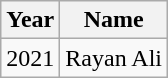<table class="wikitable">
<tr>
<th>Year</th>
<th>Name</th>
</tr>
<tr>
<td>2021</td>
<td>Rayan Ali</td>
</tr>
</table>
